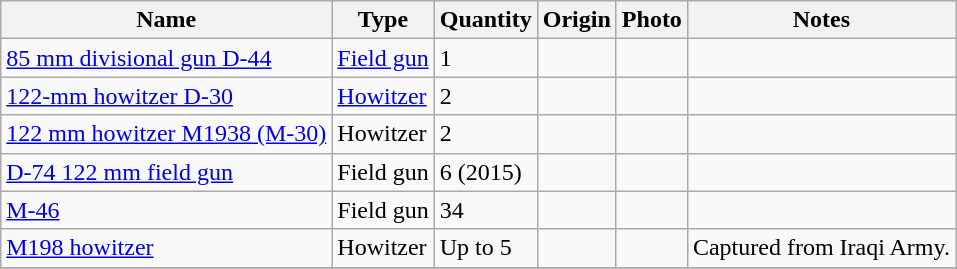<table class="wikitable sortable" id="tableTempleWikiAl">
<tr>
<th>Name</th>
<th>Type</th>
<th>Quantity</th>
<th>Origin</th>
<th>Photo</th>
<th>Notes</th>
</tr>
<tr>
<td><a href='#'>85 mm divisional gun D-44</a></td>
<td><a href='#'>Field gun</a></td>
<td>1</td>
<td></td>
<td></td>
<td></td>
</tr>
<tr>
<td><a href='#'>122-mm howitzer D-30</a></td>
<td><a href='#'>Howitzer</a></td>
<td>2</td>
<td></td>
<td></td>
<td></td>
</tr>
<tr>
<td><a href='#'>122 mm howitzer M1938 (M-30)</a></td>
<td>Howitzer</td>
<td>2</td>
<td></td>
<td></td>
<td></td>
</tr>
<tr>
<td><a href='#'>D-74 122 mm field gun</a></td>
<td>Field gun</td>
<td>6 (2015)</td>
<td></td>
<td></td>
<td></td>
</tr>
<tr>
<td><a href='#'>M-46</a></td>
<td>Field gun</td>
<td>34</td>
<td></td>
<td></td>
<td></td>
</tr>
<tr>
<td><a href='#'>M198 howitzer</a></td>
<td>Howitzer</td>
<td>Up to 5</td>
<td></td>
<td></td>
<td>Captured from Iraqi Army.</td>
</tr>
<tr>
</tr>
</table>
